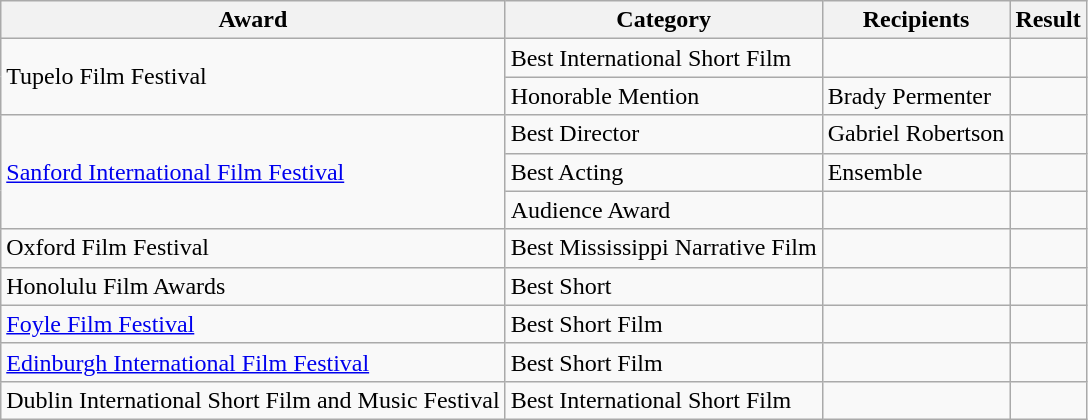<table class="wikitable">
<tr>
<th>Award</th>
<th>Category</th>
<th>Recipients</th>
<th>Result</th>
</tr>
<tr>
<td rowspan=2>Tupelo Film Festival</td>
<td>Best International Short Film</td>
<td></td>
<td></td>
</tr>
<tr>
<td>Honorable Mention</td>
<td>Brady Permenter</td>
<td></td>
</tr>
<tr>
<td rowspan=3><a href='#'>Sanford International Film Festival</a></td>
<td>Best Director</td>
<td>Gabriel Robertson</td>
<td></td>
</tr>
<tr>
<td>Best Acting</td>
<td>Ensemble</td>
<td></td>
</tr>
<tr>
<td>Audience Award</td>
<td></td>
<td></td>
</tr>
<tr>
<td>Oxford Film Festival</td>
<td>Best Mississippi Narrative Film</td>
<td></td>
<td></td>
</tr>
<tr>
<td>Honolulu Film Awards</td>
<td>Best Short</td>
<td></td>
<td></td>
</tr>
<tr>
<td><a href='#'>Foyle Film Festival</a></td>
<td>Best Short Film</td>
<td></td>
<td></td>
</tr>
<tr>
<td><a href='#'>Edinburgh International Film Festival</a></td>
<td>Best Short Film</td>
<td></td>
<td></td>
</tr>
<tr>
<td>Dublin International Short Film and Music Festival</td>
<td>Best International Short Film</td>
<td></td>
<td></td>
</tr>
</table>
